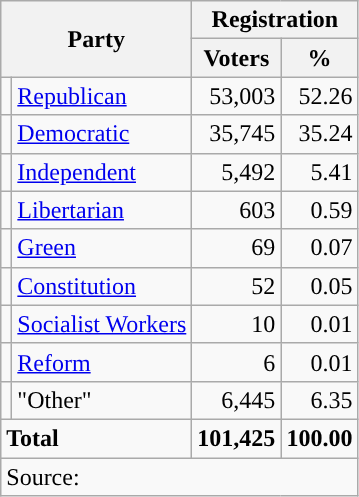<table class="wikitable">
<tr>
<th colspan="2" rowspan="2">Party</th>
<th colspan="2">Registration</th>
</tr>
<tr>
<th>Voters</th>
<th>%</th>
</tr>
<tr>
<td style="background-color:"></td>
<td><a href='#'>Republican</a></td>
<td style="text-align:right;">53,003</td>
<td style="text-align:right;">52.26</td>
</tr>
<tr>
<td style="background-color:"></td>
<td><a href='#'>Democratic</a></td>
<td style="text-align:right;">35,745</td>
<td style="text-align:right;">35.24</td>
</tr>
<tr>
<td style="background-color:"></td>
<td><a href='#'>Independent</a></td>
<td style="text-align:right;">5,492</td>
<td style="text-align:right;">5.41</td>
</tr>
<tr>
<td style="background-color:"></td>
<td><a href='#'>Libertarian</a></td>
<td style="text-align:right;">603</td>
<td style="text-align:right;">0.59</td>
</tr>
<tr>
<td style="background-color:"></td>
<td><a href='#'>Green</a></td>
<td style="text-align:right;">69</td>
<td style="text-align:right;">0.07</td>
</tr>
<tr>
<td style="background-color:"></td>
<td><a href='#'>Constitution</a></td>
<td style="text-align:right;">52</td>
<td style="text-align:right;">0.05</td>
</tr>
<tr>
<td style="background-color:"></td>
<td><a href='#'>Socialist Workers</a></td>
<td style="text-align:right;">10</td>
<td style="text-align:right;">0.01</td>
</tr>
<tr>
<td style="background-color:"></td>
<td><a href='#'>Reform</a></td>
<td style="text-align:right;">6</td>
<td style="text-align:right;">0.01</td>
</tr>
<tr>
<td></td>
<td>"Other"</td>
<td style="text-align:right;">6,445</td>
<td style="text-align:right;">6.35</td>
</tr>
<tr>
<td colspan="2"><strong>Total</strong></td>
<td style="text-align:right;"><strong>101,425</strong></td>
<td style="text-align:right;"><strong>100.00</strong></td>
</tr>
<tr>
<td colspan="4">Source: <em></em></td>
</tr>
</table>
